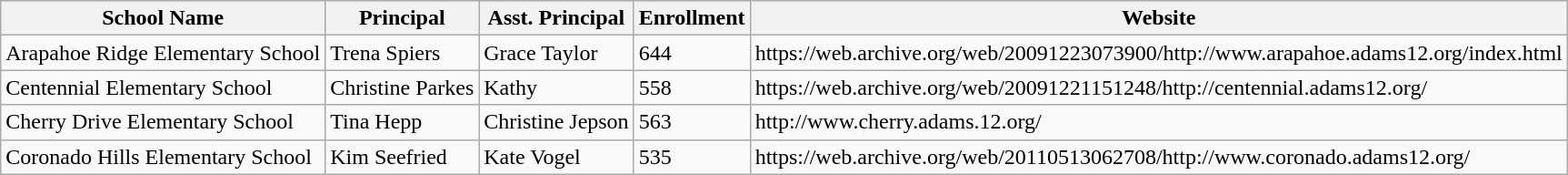<table class="wikitable" border="1">
<tr>
<th>School Name</th>
<th>Principal</th>
<th>Asst. Principal</th>
<th>Enrollment</th>
<th>Website</th>
</tr>
<tr>
<td>Arapahoe Ridge Elementary School</td>
<td>Trena Spiers </td>
<td>Grace Taylor </td>
<td>644</td>
<td>https://web.archive.org/web/20091223073900/http://www.arapahoe.adams12.org/index.html</td>
</tr>
<tr>
<td>Centennial Elementary School</td>
<td>Christine Parkes </td>
<td>Kathy </td>
<td>558 </td>
<td>https://web.archive.org/web/20091221151248/http://centennial.adams12.org/</td>
</tr>
<tr>
<td>Cherry Drive Elementary School</td>
<td>Tina Hepp </td>
<td>Christine Jepson </td>
<td>563 </td>
<td>http://www.cherry.adams.12.org/</td>
</tr>
<tr>
<td>Coronado Hills Elementary School</td>
<td>Kim Seefried </td>
<td>Kate Vogel </td>
<td>535 </td>
<td>https://web.archive.org/web/20110513062708/http://www.coronado.adams12.org/</td>
</tr>
</table>
